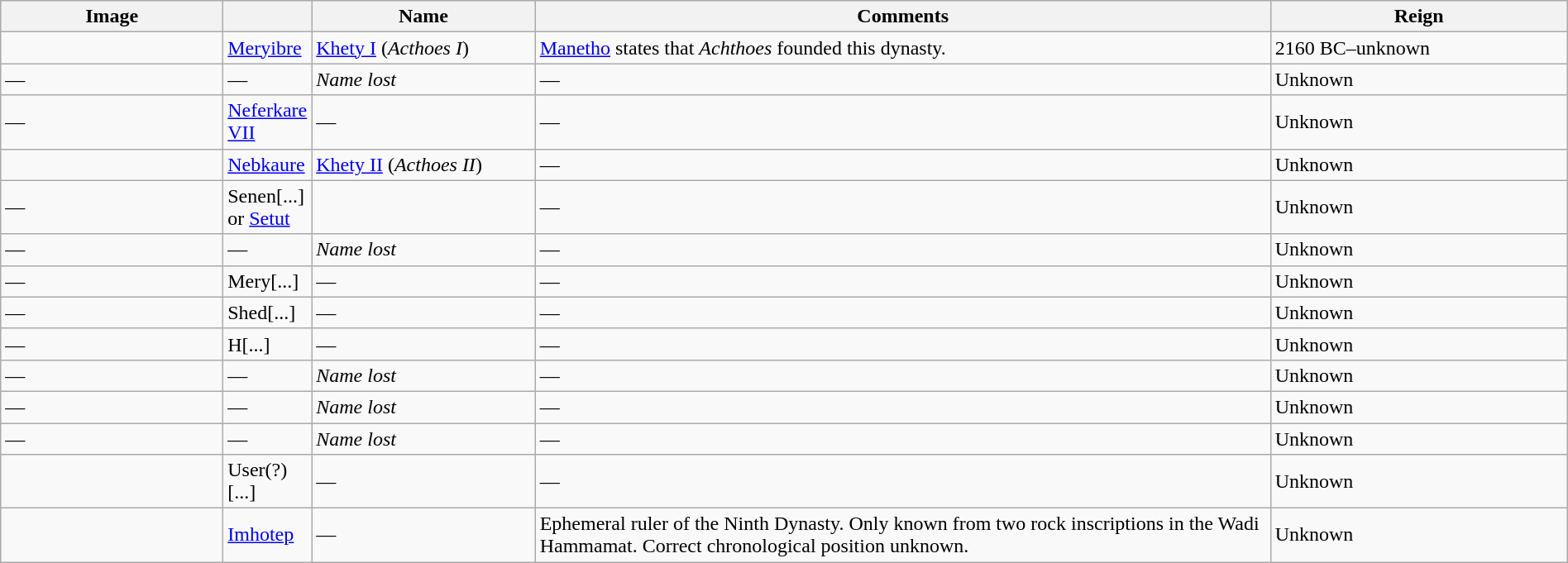<table class="wikitable" width="100%">
<tr>
<th width="15%">Image</th>
<th></th>
<th width="15%">Name</th>
<th width="50%">Comments</th>
<th width="20%">Reign</th>
</tr>
<tr>
<td></td>
<td><a href='#'>Meryibre</a></td>
<td><a href='#'>Khety I</a> (<em>Acthoes I</em>)</td>
<td><a href='#'>Manetho</a> states that <em>Achthoes</em> founded this dynasty.</td>
<td>2160 BC–unknown</td>
</tr>
<tr>
<td>—</td>
<td>—</td>
<td><em>Name lost</em></td>
<td>—</td>
<td>Unknown</td>
</tr>
<tr>
<td>—</td>
<td><a href='#'>Neferkare VII</a></td>
<td>—</td>
<td>—</td>
<td>Unknown</td>
</tr>
<tr>
<td></td>
<td><a href='#'>Nebkaure</a></td>
<td><a href='#'>Khety II</a> (<em>Acthoes II</em>)</td>
<td>—</td>
<td>Unknown</td>
</tr>
<tr>
<td>—</td>
<td>Senen[...] or <a href='#'>Setut</a></td>
<td></td>
<td>—</td>
<td>Unknown</td>
</tr>
<tr>
<td>—</td>
<td —>—</td>
<td><em>Name lost</em></td>
<td>—</td>
<td>Unknown</td>
</tr>
<tr>
<td>—</td>
<td>Mery[...]</td>
<td>—</td>
<td>—</td>
<td>Unknown</td>
</tr>
<tr>
<td>—</td>
<td>Shed[...]</td>
<td>—</td>
<td>—</td>
<td>Unknown</td>
</tr>
<tr>
<td>—</td>
<td>H[...]</td>
<td>—</td>
<td>—</td>
<td>Unknown</td>
</tr>
<tr>
<td>—</td>
<td>—</td>
<td><em>Name lost</em></td>
<td>—</td>
<td>Unknown</td>
</tr>
<tr>
<td>—</td>
<td>—</td>
<td><em>Name lost</em></td>
<td>—</td>
<td>Unknown</td>
</tr>
<tr>
<td>—</td>
<td>—</td>
<td><em>Name lost</em></td>
<td>—</td>
<td>Unknown</td>
</tr>
<tr>
<td></td>
<td>User(?)[...]</td>
<td>—</td>
<td>—</td>
<td>Unknown</td>
</tr>
<tr>
<td></td>
<td><a href='#'>Imhotep</a></td>
<td>—</td>
<td>Ephemeral ruler of the Ninth Dynasty. Only known from two rock inscriptions in the Wadi Hammamat. Correct chronological position unknown.</td>
<td>Unknown</td>
</tr>
</table>
